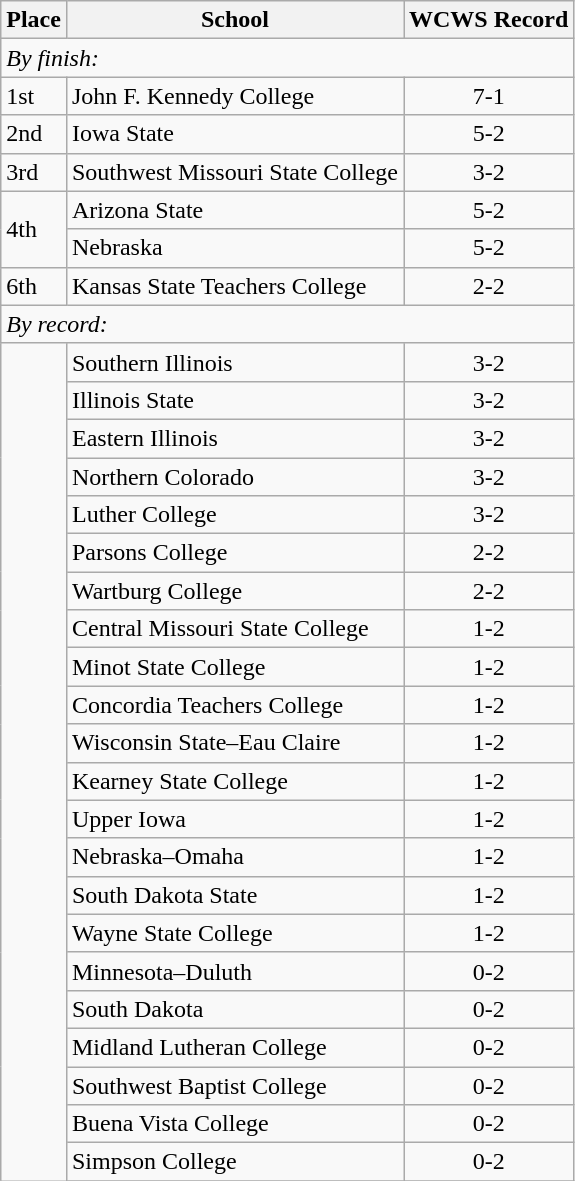<table class="wikitable">
<tr>
<th>Place</th>
<th>School</th>
<th>WCWS Record</th>
</tr>
<tr>
<td colspan="3"><em>By finish:</em></td>
</tr>
<tr>
<td>1st</td>
<td>John F. Kennedy College</td>
<td style="text-align: center">7-1</td>
</tr>
<tr>
<td>2nd</td>
<td>Iowa State</td>
<td style="text-align: center">5-2</td>
</tr>
<tr>
<td>3rd</td>
<td>Southwest Missouri State College</td>
<td style="text-align: center">3-2</td>
</tr>
<tr>
<td rowspan="2">4th</td>
<td>Arizona State</td>
<td style="text-align: center">5-2</td>
</tr>
<tr>
<td>Nebraska</td>
<td style="text-align: center">5-2</td>
</tr>
<tr>
<td>6th</td>
<td>Kansas State Teachers College</td>
<td style="text-align: center">2-2</td>
</tr>
<tr>
<td colspan="3"><em>By record:</em></td>
</tr>
<tr>
<td rowspan="23"></td>
<td>Southern Illinois</td>
<td style="text-align: center">3-2</td>
</tr>
<tr>
<td>Illinois State</td>
<td style="text-align: center">3-2</td>
</tr>
<tr>
<td>Eastern Illinois</td>
<td style="text-align: center">3-2</td>
</tr>
<tr>
<td>Northern Colorado</td>
<td style="text-align: center">3-2</td>
</tr>
<tr>
<td>Luther College</td>
<td style="text-align: center">3-2</td>
</tr>
<tr>
<td>Parsons College</td>
<td style="text-align: center">2-2</td>
</tr>
<tr>
<td>Wartburg College</td>
<td style="text-align: center">2-2</td>
</tr>
<tr>
<td>Central Missouri State College</td>
<td style="text-align: center">1-2</td>
</tr>
<tr>
<td>Minot State College</td>
<td style="text-align: center">1-2</td>
</tr>
<tr>
<td>Concordia Teachers College</td>
<td style="text-align: center">1-2</td>
</tr>
<tr>
<td>Wisconsin State–Eau Claire</td>
<td style="text-align: center">1-2</td>
</tr>
<tr>
<td>Kearney State College</td>
<td style="text-align: center">1-2</td>
</tr>
<tr>
<td>Upper Iowa</td>
<td style="text-align: center">1-2</td>
</tr>
<tr>
<td>Nebraska–Omaha</td>
<td style="text-align: center">1-2</td>
</tr>
<tr>
<td>South Dakota State</td>
<td style="text-align: center">1-2</td>
</tr>
<tr>
<td>Wayne State College</td>
<td style="text-align: center">1-2</td>
</tr>
<tr>
<td>Minnesota–Duluth</td>
<td style="text-align: center">0-2</td>
</tr>
<tr>
<td>South Dakota</td>
<td style="text-align: center">0-2</td>
</tr>
<tr>
<td>Midland Lutheran College</td>
<td style="text-align: center">0-2</td>
</tr>
<tr>
<td>Southwest Baptist College</td>
<td style="text-align: center">0-2</td>
</tr>
<tr>
<td>Buena Vista College</td>
<td style="text-align: center">0-2</td>
</tr>
<tr>
<td>Simpson College</td>
<td style="text-align: center">0-2</td>
</tr>
<tr>
</tr>
</table>
